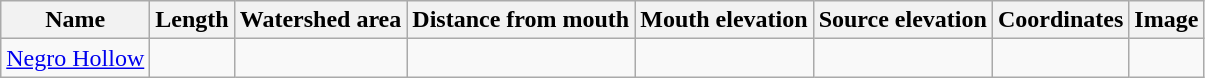<table class="wikitable">
<tr>
<th>Name</th>
<th>Length</th>
<th>Watershed area</th>
<th>Distance from mouth</th>
<th>Mouth elevation</th>
<th>Source elevation</th>
<th>Coordinates</th>
<th class="unsortable">Image</th>
</tr>
<tr>
<td><a href='#'>Negro Hollow</a></td>
<td></td>
<td></td>
<td></td>
<td></td>
<td></td>
<td></td>
<td></td>
</tr>
</table>
